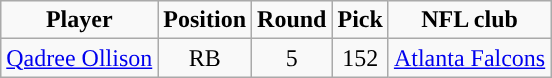<table class="wikitable" style="text-align:center">
<tr style="text-align:center; ">
<td><strong>Player</strong></td>
<td><strong>Position</strong></td>
<td><strong>Round</strong></td>
<td><strong>Pick</strong></td>
<td><strong>NFL club</strong></td>
</tr>
<tr>
<td><a href='#'>Qadree Ollison</a></td>
<td>RB</td>
<td>5</td>
<td>152</td>
<td><a href='#'>Atlanta Falcons</a></td>
</tr>
</table>
